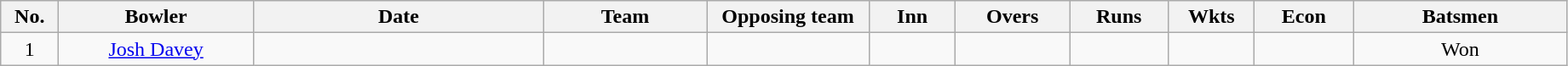<table class="wikitable sortable" style="font-size: 100%">
<tr align=center>
<th scope="col" width="38">No.</th>
<th scope="col" width="145">Bowler</th>
<th scope="col" width="220">Date</th>
<th scope="col" width="120">Team</th>
<th scope="col" width="120">Opposing team</th>
<th scope="col" width="60">Inn</th>
<th scope="col" width="82">Overs</th>
<th scope="col" width="70">Runs</th>
<th scope="col" width="60">Wkts</th>
<th scope="col" width="70">Econ</th>
<th scope="col" width="160" class="unsortable">Batsmen</th>
</tr>
<tr align=center>
<td scope="row">1</td>
<td><a href='#'>Josh Davey</a></td>
<td></td>
<td></td>
<td></td>
<td></td>
<td></td>
<td></td>
<td></td>
<td></td>
<td>Won</td>
</tr>
</table>
